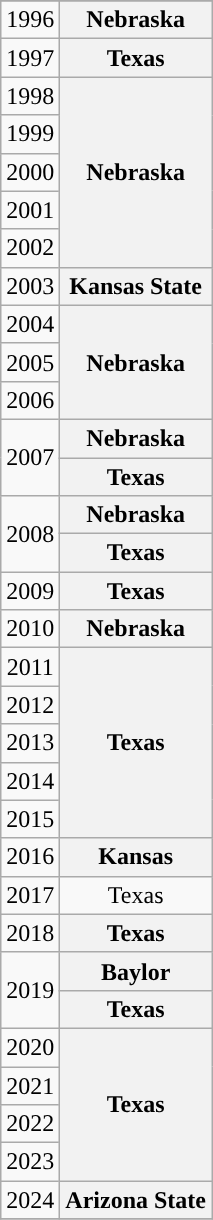<table class="wikitable" style="text-align: center;">
<tr>
</tr>
<tr>
<td>1996</td>
<th>Nebraska</th>
</tr>
<tr>
<td>1997</td>
<th>Texas</th>
</tr>
<tr>
<td>1998</td>
<th rowspan="5">Nebraska</th>
</tr>
<tr>
<td>1999</td>
</tr>
<tr>
<td>2000</td>
</tr>
<tr>
<td>2001</td>
</tr>
<tr>
<td>2002</td>
</tr>
<tr>
<td>2003</td>
<th>Kansas State</th>
</tr>
<tr>
<td>2004</td>
<th rowspan="3">Nebraska</th>
</tr>
<tr>
<td>2005</td>
</tr>
<tr>
<td>2006</td>
</tr>
<tr>
<td rowspan="2">2007</td>
<th>Nebraska</th>
</tr>
<tr>
<th>Texas</th>
</tr>
<tr>
<td rowspan="2">2008</td>
<th>Nebraska</th>
</tr>
<tr>
<th>Texas</th>
</tr>
<tr>
<td>2009</td>
<th>Texas</th>
</tr>
<tr>
<td>2010</td>
<th>Nebraska</th>
</tr>
<tr>
<td>2011</td>
<th rowspan="5">Texas</th>
</tr>
<tr>
<td>2012</td>
</tr>
<tr>
<td>2013</td>
</tr>
<tr>
<td>2014</td>
</tr>
<tr>
<td>2015</td>
</tr>
<tr>
<td>2016</td>
<th>Kansas</th>
</tr>
<tr>
<td>2017</td>
<td>Texas</td>
</tr>
<tr>
<td>2018</td>
<th>Texas</th>
</tr>
<tr>
<td rowspan="2">2019</td>
<th>Baylor</th>
</tr>
<tr>
<th>Texas</th>
</tr>
<tr>
<td>2020</td>
<th rowspan="4">Texas</th>
</tr>
<tr>
<td>2021</td>
</tr>
<tr>
<td>2022</td>
</tr>
<tr>
<td>2023</td>
</tr>
<tr>
<td>2024</td>
<th>Arizona State</th>
</tr>
<tr>
</tr>
</table>
